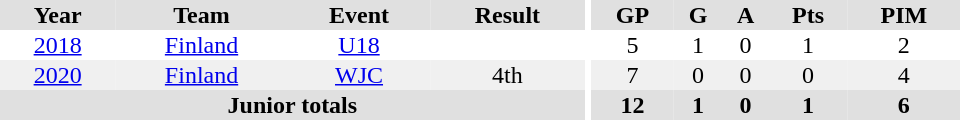<table border="0" cellpadding="1" cellspacing="0" ID="Table3" style="text-align:center; width:40em;">
<tr bgcolor="#e0e0e0">
<th>Year</th>
<th>Team</th>
<th>Event</th>
<th>Result</th>
<th rowspan="99" bgcolor="#ffffff"></th>
<th>GP</th>
<th>G</th>
<th>A</th>
<th>Pts</th>
<th>PIM</th>
</tr>
<tr>
<td><a href='#'>2018</a></td>
<td><a href='#'>Finland</a></td>
<td><a href='#'>U18</a></td>
<td></td>
<td>5</td>
<td>1</td>
<td>0</td>
<td>1</td>
<td>2</td>
</tr>
<tr bgcolor="#f0f0f0">
<td><a href='#'>2020</a></td>
<td><a href='#'>Finland</a></td>
<td><a href='#'>WJC</a></td>
<td>4th</td>
<td>7</td>
<td>0</td>
<td>0</td>
<td>0</td>
<td>4</td>
</tr>
<tr bgcolor="#e0e0e0">
<th colspan="4">Junior totals</th>
<th>12</th>
<th>1</th>
<th>0</th>
<th>1</th>
<th>6</th>
</tr>
</table>
